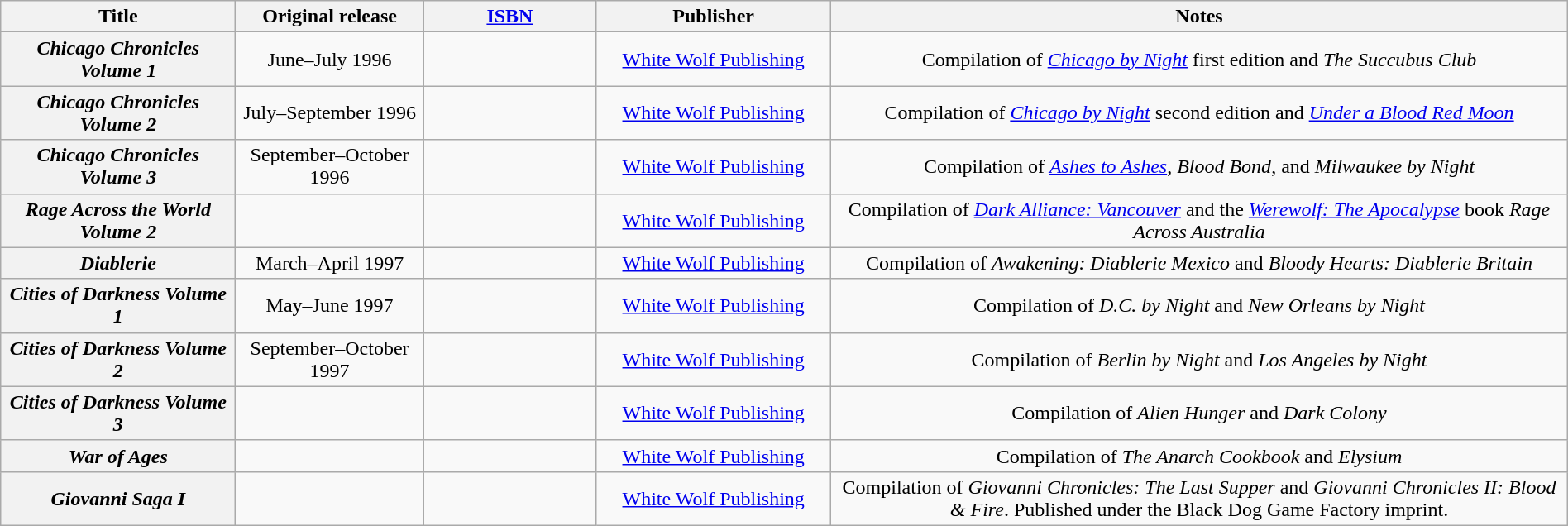<table class="wikitable sortable plainrowheaders" style="width: 100%;">
<tr>
<th scope="col" style="width:15%;">Title</th>
<th scope="col" style="width:12%;">Original release</th>
<th scope="col" style="width:11%;"><a href='#'>ISBN</a></th>
<th scope="col" style="width:15%;">Publisher</th>
<th scope="col" style="width:47%;">Notes</th>
</tr>
<tr style="text-align: center;">
<th scope="row" style="text-align:center;"><em>Chicago Chronicles Volume 1</em></th>
<td>June–July 1996</td>
<td></td>
<td><a href='#'>White Wolf Publishing</a></td>
<td>Compilation of <em><a href='#'>Chicago by Night</a></em> first edition and <em>The Succubus Club</em></td>
</tr>
<tr style="text-align: center;">
<th scope="row" style="text-align:center;"><em>Chicago Chronicles Volume 2</em></th>
<td>July–September 1996</td>
<td></td>
<td><a href='#'>White Wolf Publishing</a></td>
<td>Compilation of <em><a href='#'>Chicago by Night</a></em> second edition and <em><a href='#'>Under a Blood Red Moon</a></em></td>
</tr>
<tr style="text-align: center;">
<th scope="row" style="text-align:center;"><em>Chicago Chronicles Volume 3</em></th>
<td>September–October 1996</td>
<td></td>
<td><a href='#'>White Wolf Publishing</a></td>
<td>Compilation of <em><a href='#'>Ashes to Ashes</a></em>, <em>Blood Bond</em>, and <em>Milwaukee by Night</em></td>
</tr>
<tr style="text-align: center;">
<th scope="row" style="text-align:center;"><em>Rage Across the World Volume 2</em></th>
<td></td>
<td></td>
<td><a href='#'>White Wolf Publishing</a></td>
<td>Compilation of <em><a href='#'>Dark Alliance: Vancouver</a></em> and the <em><a href='#'>Werewolf: The Apocalypse</a></em> book <em>Rage Across Australia</em></td>
</tr>
<tr style="text-align: center;">
<th scope="row" style="text-align:center;"><em>Diablerie</em></th>
<td>March–April 1997</td>
<td></td>
<td><a href='#'>White Wolf Publishing</a></td>
<td>Compilation of <em>Awakening: Diablerie Mexico</em> and <em>Bloody Hearts: Diablerie Britain</em></td>
</tr>
<tr style="text-align: center;">
<th scope="row" style="text-align:center;"><em>Cities of Darkness Volume 1</em></th>
<td>May–June 1997</td>
<td></td>
<td><a href='#'>White Wolf Publishing</a></td>
<td>Compilation of <em>D.C. by Night</em> and <em>New Orleans by Night</em></td>
</tr>
<tr style="text-align: center;">
<th scope="row" style="text-align:center;"><em>Cities of Darkness Volume 2</em></th>
<td>September–October 1997</td>
<td></td>
<td><a href='#'>White Wolf Publishing</a></td>
<td>Compilation of <em>Berlin by Night</em> and <em>Los Angeles by Night</em></td>
</tr>
<tr style="text-align: center;">
<th scope="row" style="text-align:center;"><em>Cities of Darkness Volume 3</em></th>
<td></td>
<td></td>
<td><a href='#'>White Wolf Publishing</a></td>
<td>Compilation of <em>Alien Hunger</em> and <em>Dark Colony</em></td>
</tr>
<tr style="text-align: center;">
<th scope="row" style="text-align:center;"><em>War of Ages</em></th>
<td></td>
<td></td>
<td><a href='#'>White Wolf Publishing</a></td>
<td>Compilation of <em>The Anarch Cookbook</em> and <em>Elysium</em></td>
</tr>
<tr style="text-align: center;">
<th scope="row" style="text-align:center;"><em>Giovanni Saga I</em></th>
<td></td>
<td></td>
<td><a href='#'>White Wolf Publishing</a></td>
<td>Compilation of <em>Giovanni Chronicles: The Last Supper</em> and <em>Giovanni Chronicles II: Blood & Fire</em>. Published under the Black Dog Game Factory imprint.</td>
</tr>
</table>
